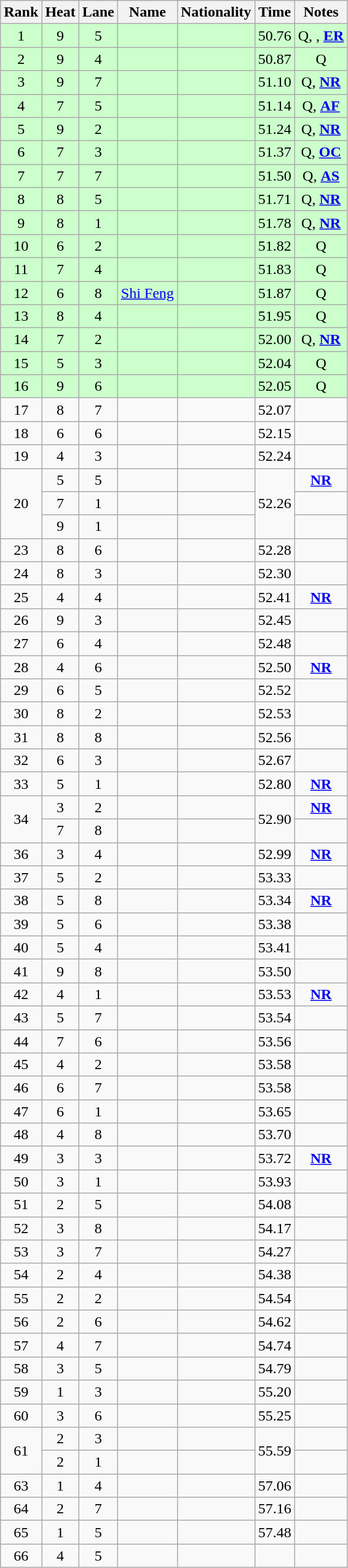<table class="wikitable sortable" style="text-align:center">
<tr>
<th>Rank</th>
<th>Heat</th>
<th>Lane</th>
<th>Name</th>
<th>Nationality</th>
<th>Time</th>
<th class="unsortable">Notes</th>
</tr>
<tr bgcolor="#ccffcc">
<td>1</td>
<td>9</td>
<td>5</td>
<td align="left"></td>
<td align="left"></td>
<td>50.76</td>
<td>Q, , <strong><a href='#'>ER</a></strong></td>
</tr>
<tr bgcolor="#ccffcc">
<td>2</td>
<td>9</td>
<td>4</td>
<td align="left"></td>
<td align="left"></td>
<td>50.87</td>
<td>Q</td>
</tr>
<tr bgcolor="#ccffcc">
<td>3</td>
<td>9</td>
<td>7</td>
<td align="left"></td>
<td align="left"></td>
<td>51.10</td>
<td>Q, <strong><a href='#'>NR</a></strong></td>
</tr>
<tr bgcolor="#ccffcc">
<td>4</td>
<td>7</td>
<td>5</td>
<td align="left"></td>
<td align="left"></td>
<td>51.14</td>
<td>Q, <strong><a href='#'>AF</a></strong></td>
</tr>
<tr bgcolor="#ccffcc">
<td>5</td>
<td>9</td>
<td>2</td>
<td align="left"></td>
<td align="left"></td>
<td>51.24</td>
<td>Q, <strong><a href='#'>NR</a></strong></td>
</tr>
<tr bgcolor="#ccffcc">
<td>6</td>
<td>7</td>
<td>3</td>
<td align="left"></td>
<td align="left"></td>
<td>51.37</td>
<td>Q,  <strong><a href='#'>OC</a></strong></td>
</tr>
<tr bgcolor="#ccffcc">
<td>7</td>
<td>7</td>
<td>7</td>
<td align="left"></td>
<td align="left"></td>
<td>51.50</td>
<td>Q, <strong><a href='#'>AS</a></strong></td>
</tr>
<tr bgcolor="#ccffcc">
<td>8</td>
<td>8</td>
<td>5</td>
<td align="left"></td>
<td align="left"></td>
<td>51.71</td>
<td>Q, <strong><a href='#'>NR</a></strong></td>
</tr>
<tr bgcolor="#ccffcc">
<td>9</td>
<td>8</td>
<td>1</td>
<td align="left"></td>
<td align="left"></td>
<td>51.78</td>
<td>Q, <strong><a href='#'>NR</a></strong></td>
</tr>
<tr bgcolor="#ccffcc">
<td>10</td>
<td>6</td>
<td>2</td>
<td align="left"></td>
<td align="left"></td>
<td>51.82</td>
<td>Q</td>
</tr>
<tr bgcolor="#ccffcc">
<td>11</td>
<td>7</td>
<td>4</td>
<td align="left"></td>
<td align="left"></td>
<td>51.83</td>
<td>Q</td>
</tr>
<tr bgcolor="#ccffcc">
<td>12</td>
<td>6</td>
<td>8</td>
<td align="left"><a href='#'>Shi Feng</a></td>
<td align="left"></td>
<td>51.87</td>
<td>Q</td>
</tr>
<tr bgcolor="#ccffcc">
<td>13</td>
<td>8</td>
<td>4</td>
<td align="left"></td>
<td align="left"></td>
<td>51.95</td>
<td>Q</td>
</tr>
<tr bgcolor="#ccffcc">
<td>14</td>
<td>7</td>
<td>2</td>
<td align="left"></td>
<td align="left"></td>
<td>52.00</td>
<td>Q, <strong><a href='#'>NR</a></strong></td>
</tr>
<tr bgcolor="#ccffcc">
<td>15</td>
<td>5</td>
<td>3</td>
<td align="left"></td>
<td align="left"></td>
<td>52.04</td>
<td>Q</td>
</tr>
<tr bgcolor="#ccffcc">
<td>16</td>
<td>9</td>
<td>6</td>
<td align="left"></td>
<td align="left"></td>
<td>52.05</td>
<td>Q</td>
</tr>
<tr>
<td>17</td>
<td>8</td>
<td>7</td>
<td align="left"></td>
<td align="left"></td>
<td>52.07</td>
<td></td>
</tr>
<tr>
<td>18</td>
<td>6</td>
<td>6</td>
<td align="left"></td>
<td align="left"></td>
<td>52.15</td>
<td></td>
</tr>
<tr>
<td>19</td>
<td>4</td>
<td>3</td>
<td align="left"></td>
<td align="left"></td>
<td>52.24</td>
<td></td>
</tr>
<tr>
<td rowspan=3>20</td>
<td>5</td>
<td>5</td>
<td align="left"></td>
<td align="left"></td>
<td rowspan=3>52.26</td>
<td><strong><a href='#'>NR</a></strong></td>
</tr>
<tr>
<td>7</td>
<td>1</td>
<td align="left"></td>
<td align="left"></td>
<td></td>
</tr>
<tr>
<td>9</td>
<td>1</td>
<td align="left"></td>
<td align="left"></td>
<td></td>
</tr>
<tr>
<td>23</td>
<td>8</td>
<td>6</td>
<td align="left"></td>
<td align="left"></td>
<td>52.28</td>
<td></td>
</tr>
<tr>
<td>24</td>
<td>8</td>
<td>3</td>
<td align="left"></td>
<td align="left"></td>
<td>52.30</td>
<td></td>
</tr>
<tr>
<td>25</td>
<td>4</td>
<td>4</td>
<td align="left"></td>
<td align="left"></td>
<td>52.41</td>
<td><strong><a href='#'>NR</a></strong></td>
</tr>
<tr>
<td>26</td>
<td>9</td>
<td>3</td>
<td align="left"></td>
<td align="left"></td>
<td>52.45</td>
<td></td>
</tr>
<tr>
<td>27</td>
<td>6</td>
<td>4</td>
<td align="left"></td>
<td align="left"></td>
<td>52.48</td>
<td></td>
</tr>
<tr>
<td>28</td>
<td>4</td>
<td>6</td>
<td align="left"></td>
<td align="left"></td>
<td>52.50</td>
<td><strong><a href='#'>NR</a></strong></td>
</tr>
<tr>
<td>29</td>
<td>6</td>
<td>5</td>
<td align="left"></td>
<td align="left"></td>
<td>52.52</td>
<td></td>
</tr>
<tr>
<td>30</td>
<td>8</td>
<td>2</td>
<td align="left"></td>
<td align="left"></td>
<td>52.53</td>
<td></td>
</tr>
<tr>
<td>31</td>
<td>8</td>
<td>8</td>
<td align="left"></td>
<td align="left"></td>
<td>52.56</td>
<td></td>
</tr>
<tr>
<td>32</td>
<td>6</td>
<td>3</td>
<td align="left"></td>
<td align="left"></td>
<td>52.67</td>
<td></td>
</tr>
<tr>
<td>33</td>
<td>5</td>
<td>1</td>
<td align="left"></td>
<td align="left"></td>
<td>52.80</td>
<td><strong><a href='#'>NR</a></strong></td>
</tr>
<tr>
<td rowspan=2>34</td>
<td>3</td>
<td>2</td>
<td align="left"></td>
<td align="left"></td>
<td rowspan=2>52.90</td>
<td><strong><a href='#'>NR</a></strong></td>
</tr>
<tr>
<td>7</td>
<td>8</td>
<td align="left"></td>
<td align="left"></td>
<td></td>
</tr>
<tr>
<td>36</td>
<td>3</td>
<td>4</td>
<td align="left"></td>
<td align="left"></td>
<td>52.99</td>
<td><strong><a href='#'>NR</a></strong></td>
</tr>
<tr>
<td>37</td>
<td>5</td>
<td>2</td>
<td align="left"></td>
<td align="left"></td>
<td>53.33</td>
<td></td>
</tr>
<tr>
<td>38</td>
<td>5</td>
<td>8</td>
<td align="left"></td>
<td align="left"></td>
<td>53.34</td>
<td><strong><a href='#'>NR</a></strong></td>
</tr>
<tr>
<td>39</td>
<td>5</td>
<td>6</td>
<td align="left"></td>
<td align="left"></td>
<td>53.38</td>
<td></td>
</tr>
<tr>
<td>40</td>
<td>5</td>
<td>4</td>
<td align="left"></td>
<td align="left"></td>
<td>53.41</td>
<td></td>
</tr>
<tr>
<td>41</td>
<td>9</td>
<td>8</td>
<td align="left"></td>
<td align="left"></td>
<td>53.50</td>
<td></td>
</tr>
<tr>
<td>42</td>
<td>4</td>
<td>1</td>
<td align="left"></td>
<td align="left"></td>
<td>53.53</td>
<td><strong><a href='#'>NR</a></strong></td>
</tr>
<tr>
<td>43</td>
<td>5</td>
<td>7</td>
<td align="left"></td>
<td align="left"></td>
<td>53.54</td>
<td></td>
</tr>
<tr>
<td>44</td>
<td>7</td>
<td>6</td>
<td align="left"></td>
<td align="left"></td>
<td>53.56</td>
<td></td>
</tr>
<tr>
<td>45</td>
<td>4</td>
<td>2</td>
<td align="left"></td>
<td align="left"></td>
<td>53.58</td>
<td></td>
</tr>
<tr>
<td>46</td>
<td>6</td>
<td>7</td>
<td align="left"></td>
<td align="left"></td>
<td>53.58</td>
<td></td>
</tr>
<tr>
<td>47</td>
<td>6</td>
<td>1</td>
<td align="left"></td>
<td align="left"></td>
<td>53.65</td>
<td></td>
</tr>
<tr>
<td>48</td>
<td>4</td>
<td>8</td>
<td align="left"></td>
<td align="left"></td>
<td>53.70</td>
<td></td>
</tr>
<tr>
<td>49</td>
<td>3</td>
<td>3</td>
<td align="left"></td>
<td align="left"></td>
<td>53.72</td>
<td><strong><a href='#'>NR</a></strong></td>
</tr>
<tr>
<td>50</td>
<td>3</td>
<td>1</td>
<td align="left"></td>
<td align="left"></td>
<td>53.93</td>
<td></td>
</tr>
<tr>
<td>51</td>
<td>2</td>
<td>5</td>
<td align="left"></td>
<td align="left"></td>
<td>54.08</td>
<td></td>
</tr>
<tr>
<td>52</td>
<td>3</td>
<td>8</td>
<td align="left"></td>
<td align="left"></td>
<td>54.17</td>
<td></td>
</tr>
<tr>
<td>53</td>
<td>3</td>
<td>7</td>
<td align="left"></td>
<td align="left"></td>
<td>54.27</td>
<td></td>
</tr>
<tr>
<td>54</td>
<td>2</td>
<td>4</td>
<td align="left"></td>
<td align="left"></td>
<td>54.38</td>
<td></td>
</tr>
<tr>
<td>55</td>
<td>2</td>
<td>2</td>
<td align="left"></td>
<td align="left"></td>
<td>54.54</td>
<td></td>
</tr>
<tr>
<td>56</td>
<td>2</td>
<td>6</td>
<td align="left"></td>
<td align="left"></td>
<td>54.62</td>
<td></td>
</tr>
<tr>
<td>57</td>
<td>4</td>
<td>7</td>
<td align="left"></td>
<td align="left"></td>
<td>54.74</td>
<td></td>
</tr>
<tr>
<td>58</td>
<td>3</td>
<td>5</td>
<td align="left"></td>
<td align="left"></td>
<td>54.79</td>
<td></td>
</tr>
<tr>
<td>59</td>
<td>1</td>
<td>3</td>
<td align="left"></td>
<td align="left"></td>
<td>55.20</td>
<td></td>
</tr>
<tr>
<td>60</td>
<td>3</td>
<td>6</td>
<td align="left"></td>
<td align="left"></td>
<td>55.25</td>
<td></td>
</tr>
<tr>
<td rowspan=2>61</td>
<td>2</td>
<td>3</td>
<td align="left"></td>
<td align="left"></td>
<td rowspan=2>55.59</td>
<td></td>
</tr>
<tr>
<td>2</td>
<td>1</td>
<td align="left"></td>
<td align="left"></td>
<td></td>
</tr>
<tr>
<td>63</td>
<td>1</td>
<td>4</td>
<td align="left"></td>
<td align="left"></td>
<td>57.06</td>
<td></td>
</tr>
<tr>
<td>64</td>
<td>2</td>
<td>7</td>
<td align="left"></td>
<td align="left"></td>
<td>57.16</td>
<td></td>
</tr>
<tr>
<td>65</td>
<td>1</td>
<td>5</td>
<td align="left"></td>
<td align="left"></td>
<td>57.48</td>
<td></td>
</tr>
<tr>
<td>66</td>
<td>4</td>
<td>5</td>
<td align="left"></td>
<td align="left"></td>
<td data-sort-value="999999"></td>
<td></td>
</tr>
</table>
